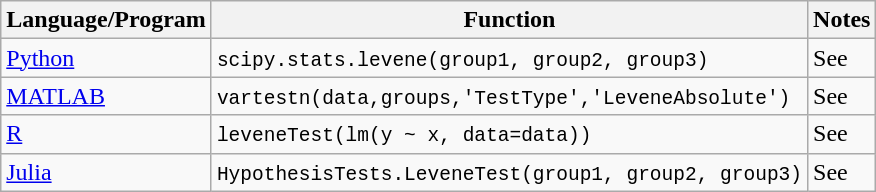<table class="wikitable sortable">
<tr>
<th>Language/Program</th>
<th>Function</th>
<th>Notes</th>
</tr>
<tr>
<td><a href='#'>Python</a></td>
<td><code>scipy.stats.levene(group1, group2, group3)</code></td>
<td>See </td>
</tr>
<tr>
<td><a href='#'>MATLAB</a></td>
<td><code>vartestn(data,groups,'TestType','LeveneAbsolute')</code></td>
<td>See </td>
</tr>
<tr>
<td><a href='#'>R</a></td>
<td><code>leveneTest(lm(y ~ x, data=data))</code></td>
<td>See </td>
</tr>
<tr>
<td><a href='#'>Julia</a></td>
<td><code>HypothesisTests.LeveneTest(group1, group2, group3)</code></td>
<td>See </td>
</tr>
</table>
